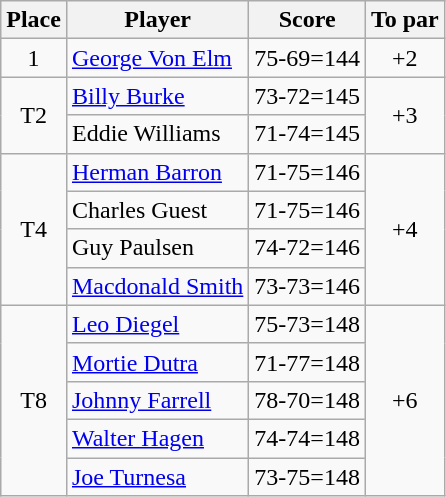<table class=wikitable>
<tr>
<th>Place</th>
<th>Player</th>
<th>Score</th>
<th>To par</th>
</tr>
<tr>
<td align=center>1</td>
<td> <a href='#'>George Von Elm</a></td>
<td>75-69=144</td>
<td align=center>+2</td>
</tr>
<tr>
<td rowspan=2 align=center>T2</td>
<td> <a href='#'>Billy Burke</a></td>
<td>73-72=145</td>
<td rowspan=2 align=center>+3</td>
</tr>
<tr>
<td> Eddie Williams</td>
<td>71-74=145</td>
</tr>
<tr>
<td rowspan=4 align=center>T4</td>
<td> <a href='#'>Herman Barron</a></td>
<td>71-75=146</td>
<td rowspan=4 align=center>+4</td>
</tr>
<tr>
<td> Charles Guest</td>
<td>71-75=146</td>
</tr>
<tr>
<td> Guy Paulsen</td>
<td>74-72=146</td>
</tr>
<tr>
<td> <a href='#'>Macdonald Smith</a></td>
<td>73-73=146</td>
</tr>
<tr>
<td rowspan=5 align=center>T8</td>
<td> <a href='#'>Leo Diegel</a></td>
<td>75-73=148</td>
<td rowspan=5 align=center>+6</td>
</tr>
<tr>
<td> <a href='#'>Mortie Dutra</a></td>
<td>71-77=148</td>
</tr>
<tr>
<td> <a href='#'>Johnny Farrell</a></td>
<td>78-70=148</td>
</tr>
<tr>
<td> <a href='#'>Walter Hagen</a></td>
<td>74-74=148</td>
</tr>
<tr>
<td> <a href='#'>Joe Turnesa</a></td>
<td>73-75=148</td>
</tr>
</table>
